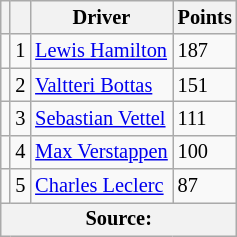<table class="wikitable" style="font-size: 85%;">
<tr>
<th></th>
<th></th>
<th>Driver</th>
<th>Points</th>
</tr>
<tr>
<td align="left"></td>
<td align="center">1</td>
<td> <a href='#'>Lewis Hamilton</a></td>
<td align="left">187</td>
</tr>
<tr>
<td align="left"></td>
<td align="center">2</td>
<td> <a href='#'>Valtteri Bottas</a></td>
<td align="left">151</td>
</tr>
<tr>
<td align="left"></td>
<td align="center">3</td>
<td> <a href='#'>Sebastian Vettel</a></td>
<td align="left">111</td>
</tr>
<tr>
<td align="left"></td>
<td align="center">4</td>
<td> <a href='#'>Max Verstappen</a></td>
<td align="left">100</td>
</tr>
<tr>
<td align="left"></td>
<td align="center">5</td>
<td> <a href='#'>Charles Leclerc</a></td>
<td align="left">87</td>
</tr>
<tr>
<th colspan=4>Source:</th>
</tr>
</table>
